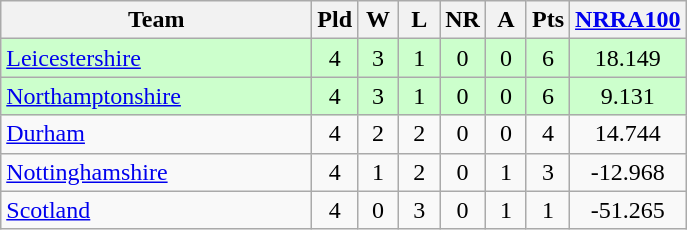<table class="wikitable" style="text-align: center;">
<tr>
<th width=200>Team</th>
<th width=20>Pld</th>
<th width=20>W</th>
<th width=20>L</th>
<th width=20>NR</th>
<th width=20>A</th>
<th width=20>Pts</th>
<th width=60><a href='#'>NRRA100</a></th>
</tr>
<tr bgcolor="#ccffcc">
<td align=left><a href='#'>Leicestershire</a></td>
<td>4</td>
<td>3</td>
<td>1</td>
<td>0</td>
<td>0</td>
<td>6</td>
<td>18.149</td>
</tr>
<tr bgcolor="#ccffcc">
<td align=left><a href='#'>Northamptonshire</a></td>
<td>4</td>
<td>3</td>
<td>1</td>
<td>0</td>
<td>0</td>
<td>6</td>
<td>9.131</td>
</tr>
<tr>
<td align=left><a href='#'>Durham</a></td>
<td>4</td>
<td>2</td>
<td>2</td>
<td>0</td>
<td>0</td>
<td>4</td>
<td>14.744</td>
</tr>
<tr>
<td align=left><a href='#'>Nottinghamshire</a></td>
<td>4</td>
<td>1</td>
<td>2</td>
<td>0</td>
<td>1</td>
<td>3</td>
<td>-12.968</td>
</tr>
<tr>
<td align=left><a href='#'>Scotland</a></td>
<td>4</td>
<td>0</td>
<td>3</td>
<td>0</td>
<td>1</td>
<td>1</td>
<td>-51.265</td>
</tr>
</table>
